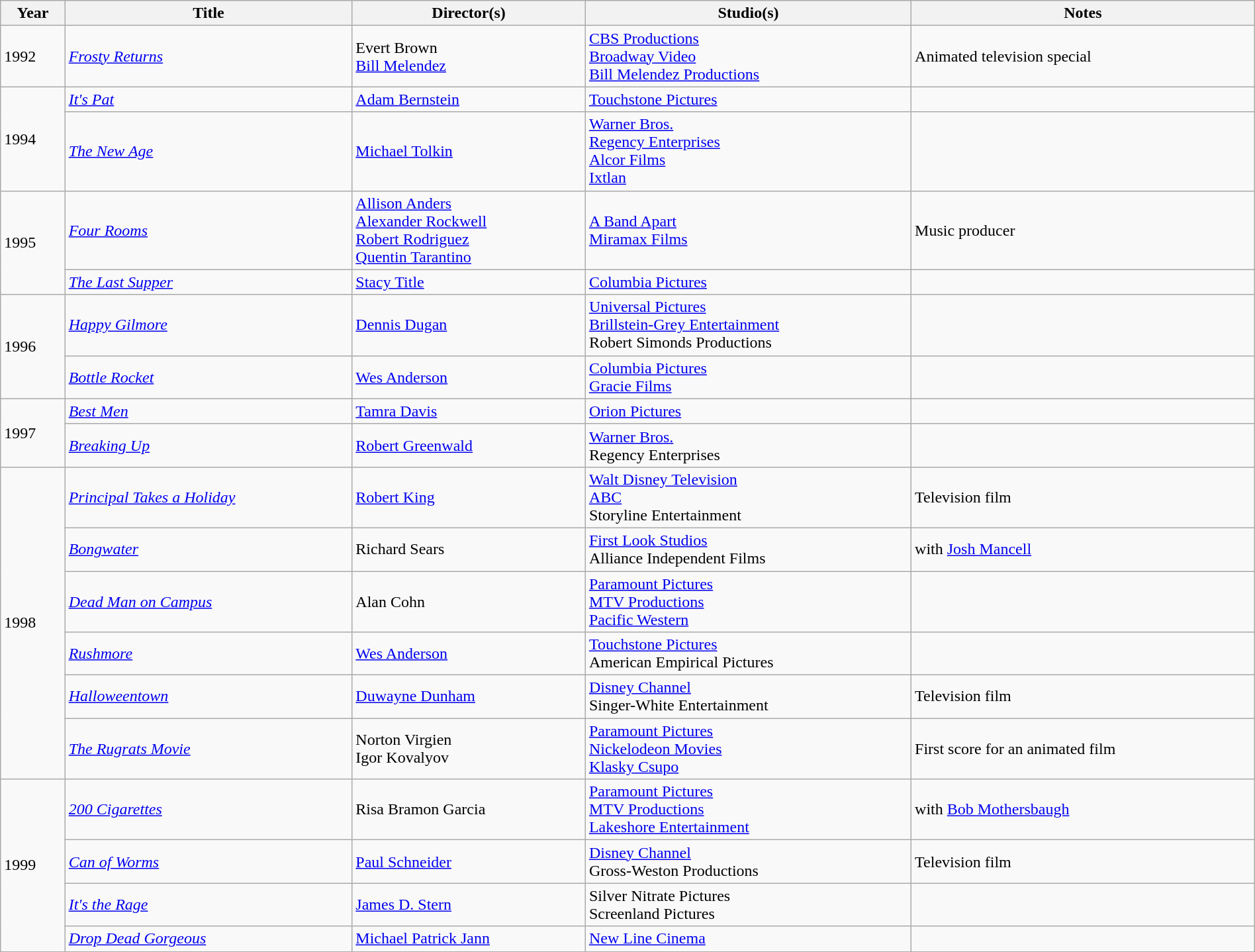<table class="wikitable sortable" width=100%>
<tr>
<th>Year</th>
<th>Title</th>
<th>Director(s)</th>
<th>Studio(s)</th>
<th>Notes</th>
</tr>
<tr>
<td>1992</td>
<td><em><a href='#'>Frosty Returns</a></em></td>
<td>Evert Brown<br><a href='#'>Bill Melendez</a></td>
<td><a href='#'>CBS Productions</a><br><a href='#'>Broadway Video</a><br><a href='#'>Bill Melendez Productions</a></td>
<td>Animated television special</td>
</tr>
<tr>
<td rowspan="2">1994</td>
<td><em><a href='#'>It's Pat</a></em></td>
<td><a href='#'>Adam Bernstein</a></td>
<td><a href='#'>Touchstone Pictures</a></td>
<td></td>
</tr>
<tr>
<td><em><a href='#'>The New Age</a></em></td>
<td><a href='#'>Michael Tolkin</a></td>
<td><a href='#'>Warner Bros.</a><br><a href='#'>Regency Enterprises</a><br><a href='#'>Alcor Films</a><br><a href='#'>Ixtlan</a></td>
<td></td>
</tr>
<tr>
<td rowspan="2">1995</td>
<td><em><a href='#'>Four Rooms</a></em></td>
<td><a href='#'>Allison Anders</a><br><a href='#'>Alexander Rockwell</a><br><a href='#'>Robert Rodriguez</a><br><a href='#'>Quentin Tarantino</a></td>
<td><a href='#'>A Band Apart</a><br><a href='#'>Miramax Films</a></td>
<td>Music producer</td>
</tr>
<tr>
<td><em><a href='#'>The Last Supper</a></em></td>
<td><a href='#'>Stacy Title</a></td>
<td><a href='#'>Columbia Pictures</a></td>
<td></td>
</tr>
<tr>
<td rowspan="2">1996</td>
<td><em><a href='#'>Happy Gilmore</a></em></td>
<td><a href='#'>Dennis Dugan</a></td>
<td><a href='#'>Universal Pictures</a><br><a href='#'>Brillstein-Grey Entertainment</a><br>Robert Simonds Productions</td>
<td></td>
</tr>
<tr>
<td><em><a href='#'>Bottle Rocket</a></em></td>
<td><a href='#'>Wes Anderson</a></td>
<td><a href='#'>Columbia Pictures</a><br><a href='#'>Gracie Films</a></td>
<td></td>
</tr>
<tr>
<td rowspan="2">1997</td>
<td><em><a href='#'>Best Men</a></em></td>
<td><a href='#'>Tamra Davis</a></td>
<td><a href='#'>Orion Pictures</a></td>
<td></td>
</tr>
<tr>
<td><em><a href='#'>Breaking Up</a></em></td>
<td><a href='#'>Robert Greenwald</a></td>
<td><a href='#'>Warner Bros.</a><br>Regency Enterprises</td>
<td></td>
</tr>
<tr>
<td rowspan="6">1998</td>
<td><em><a href='#'>Principal Takes a Holiday</a></em></td>
<td><a href='#'>Robert King</a></td>
<td><a href='#'>Walt Disney Television</a><br><a href='#'>ABC</a><br>Storyline Entertainment</td>
<td>Television film</td>
</tr>
<tr>
<td><em><a href='#'>Bongwater</a></em></td>
<td>Richard Sears</td>
<td><a href='#'>First Look Studios</a><br>Alliance Independent Films</td>
<td>with <a href='#'>Josh Mancell</a></td>
</tr>
<tr>
<td><em><a href='#'>Dead Man on Campus</a></em></td>
<td>Alan Cohn</td>
<td><a href='#'>Paramount Pictures</a><br><a href='#'>MTV Productions</a><br><a href='#'>Pacific Western</a></td>
<td></td>
</tr>
<tr>
<td><em><a href='#'>Rushmore</a></em></td>
<td><a href='#'>Wes Anderson</a></td>
<td><a href='#'>Touchstone Pictures</a><br>American Empirical Pictures</td>
<td></td>
</tr>
<tr>
<td><em><a href='#'>Halloweentown</a></em></td>
<td><a href='#'>Duwayne Dunham</a></td>
<td><a href='#'>Disney Channel</a><br>Singer-White Entertainment</td>
<td>Television film</td>
</tr>
<tr>
<td><em><a href='#'>The Rugrats Movie</a></em></td>
<td>Norton Virgien<br>Igor Kovalyov</td>
<td><a href='#'>Paramount Pictures</a><br><a href='#'>Nickelodeon Movies</a><br><a href='#'>Klasky Csupo</a></td>
<td>First score for an animated film</td>
</tr>
<tr>
<td rowspan="4">1999</td>
<td><em><a href='#'>200 Cigarettes</a></em></td>
<td>Risa Bramon Garcia</td>
<td><a href='#'>Paramount Pictures</a><br><a href='#'>MTV Productions</a><br><a href='#'>Lakeshore Entertainment</a></td>
<td>with <a href='#'>Bob Mothersbaugh</a></td>
</tr>
<tr>
<td><em><a href='#'>Can of Worms</a></em></td>
<td><a href='#'>Paul Schneider</a></td>
<td><a href='#'>Disney Channel</a><br>Gross-Weston Productions</td>
<td>Television film</td>
</tr>
<tr>
<td><em><a href='#'>It's the Rage</a></em></td>
<td><a href='#'>James D. Stern</a></td>
<td>Silver Nitrate Pictures<br>Screenland Pictures</td>
<td></td>
</tr>
<tr>
<td><em><a href='#'>Drop Dead Gorgeous</a></em></td>
<td><a href='#'>Michael Patrick Jann</a></td>
<td><a href='#'>New Line Cinema</a></td>
<td></td>
</tr>
<tr>
</tr>
</table>
